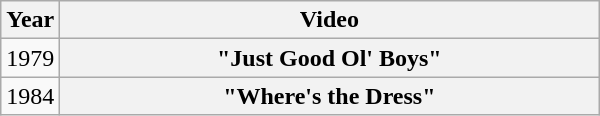<table class="wikitable plainrowheaders" style="text-align:center;">
<tr>
<th>Year</th>
<th style="width:22em;">Video</th>
</tr>
<tr>
<td>1979</td>
<th scope="row">"Just Good Ol' Boys" </th>
</tr>
<tr>
<td>1984</td>
<th scope="row">"Where's the Dress" </th>
</tr>
</table>
